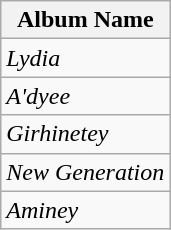<table class="wikitable">
<tr>
<th>Album Name</th>
</tr>
<tr>
<td><em>Lydia</em></td>
</tr>
<tr>
<td><em>A'dyee</em></td>
</tr>
<tr>
<td><em>Girhinetey</em></td>
</tr>
<tr>
<td><em>New Generation</em></td>
</tr>
<tr>
<td><em>Aminey</em></td>
</tr>
</table>
